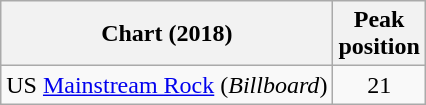<table class="wikitable sortable">
<tr>
<th>Chart (2018)</th>
<th>Peak<br>position</th>
</tr>
<tr>
<td>US <a href='#'>Mainstream Rock</a> (<em>Billboard</em>)</td>
<td style="text-align:center;">21</td>
</tr>
</table>
